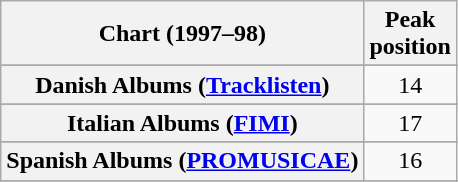<table class="wikitable plainrowheaders sortable">
<tr>
<th>Chart (1997–98)</th>
<th>Peak<br>position</th>
</tr>
<tr>
</tr>
<tr>
</tr>
<tr>
</tr>
<tr>
</tr>
<tr>
<th scope="row">Danish Albums (<a href='#'>Tracklisten</a>)</th>
<td style="text-align:center;">14</td>
</tr>
<tr>
</tr>
<tr>
</tr>
<tr>
</tr>
<tr>
<th scope="row">Italian Albums (<a href='#'>FIMI</a>)</th>
<td style="text-align:center;">17</td>
</tr>
<tr>
</tr>
<tr>
</tr>
<tr>
<th scope="row">Spanish Albums (<a href='#'>PROMUSICAE</a>)</th>
<td style="text-align:center;">16</td>
</tr>
<tr>
</tr>
<tr>
</tr>
<tr>
</tr>
</table>
